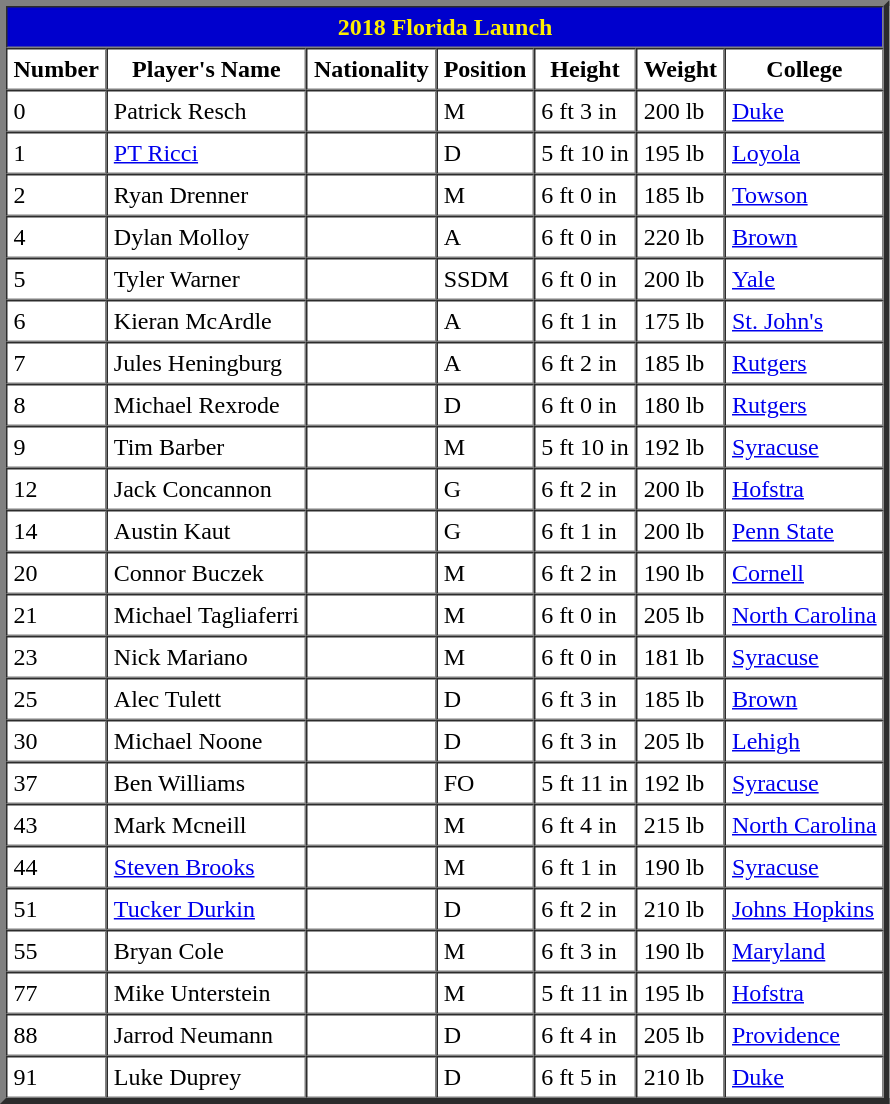<table align=left border=4 cellspacing=0 cellpadding=4>
<tr>
<th align="center" colspan="7" bgcolor=#0000CD style="color:#FDEE00"><strong>2018 Florida Launch</strong></th>
</tr>
<tr>
</tr>
<tr>
<th align="center" colspan="1">Number</th>
<th align="center" colspan="1">Player's Name</th>
<th align="center" colspan="1">Nationality</th>
<th align="center" colspan="1">Position</th>
<th align="center" colspan="1">Height</th>
<th align="center" colspan="1">Weight</th>
<th align="center" colspan="1">College</th>
</tr>
<tr>
<td>0</td>
<td>Patrick Resch</td>
<td></td>
<td>M</td>
<td>6 ft 3 in</td>
<td>200 lb</td>
<td><a href='#'>Duke</a></td>
</tr>
<tr>
<td>1</td>
<td><a href='#'>PT Ricci</a></td>
<td></td>
<td>D</td>
<td>5 ft 10 in</td>
<td>195 lb</td>
<td><a href='#'>Loyola</a></td>
</tr>
<tr>
<td>2</td>
<td>Ryan Drenner</td>
<td></td>
<td>M</td>
<td>6 ft 0 in</td>
<td>185 lb</td>
<td><a href='#'>Towson</a></td>
</tr>
<tr>
<td>4</td>
<td>Dylan Molloy</td>
<td></td>
<td>A</td>
<td>6 ft 0 in</td>
<td>220 lb</td>
<td><a href='#'>Brown</a></td>
</tr>
<tr>
<td>5</td>
<td>Tyler Warner</td>
<td></td>
<td>SSDM</td>
<td>6 ft 0 in</td>
<td>200 lb</td>
<td><a href='#'>Yale</a></td>
</tr>
<tr>
<td>6</td>
<td>Kieran McArdle</td>
<td></td>
<td>A</td>
<td>6 ft 1 in</td>
<td>175 lb</td>
<td><a href='#'>St. John's</a></td>
</tr>
<tr>
<td>7</td>
<td>Jules Heningburg</td>
<td></td>
<td>A</td>
<td>6 ft 2 in</td>
<td>185 lb</td>
<td><a href='#'>Rutgers</a></td>
</tr>
<tr>
<td>8</td>
<td>Michael Rexrode</td>
<td></td>
<td>D</td>
<td>6 ft 0 in</td>
<td>180 lb</td>
<td><a href='#'>Rutgers</a></td>
</tr>
<tr>
<td>9</td>
<td>Tim Barber</td>
<td></td>
<td>M</td>
<td>5 ft 10 in</td>
<td>192 lb</td>
<td><a href='#'>Syracuse</a></td>
</tr>
<tr>
<td>12</td>
<td>Jack Concannon</td>
<td></td>
<td>G</td>
<td>6 ft 2 in</td>
<td>200 lb</td>
<td><a href='#'>Hofstra</a></td>
</tr>
<tr>
<td>14</td>
<td>Austin Kaut</td>
<td></td>
<td>G</td>
<td>6 ft 1 in</td>
<td>200 lb</td>
<td><a href='#'>Penn State</a></td>
</tr>
<tr>
<td>20</td>
<td>Connor Buczek</td>
<td></td>
<td>M</td>
<td>6 ft 2 in</td>
<td>190 lb</td>
<td><a href='#'>Cornell</a></td>
</tr>
<tr>
<td>21</td>
<td>Michael Tagliaferri</td>
<td></td>
<td>M</td>
<td>6 ft 0 in</td>
<td>205 lb</td>
<td><a href='#'>North Carolina</a></td>
</tr>
<tr>
<td>23</td>
<td>Nick Mariano</td>
<td></td>
<td>M</td>
<td>6 ft 0 in</td>
<td>181 lb</td>
<td><a href='#'>Syracuse</a></td>
</tr>
<tr>
<td>25</td>
<td>Alec Tulett</td>
<td></td>
<td>D</td>
<td>6 ft 3 in</td>
<td>185 lb</td>
<td><a href='#'>Brown</a></td>
</tr>
<tr>
<td>30</td>
<td>Michael Noone</td>
<td></td>
<td>D</td>
<td>6 ft 3 in</td>
<td>205 lb</td>
<td><a href='#'>Lehigh</a></td>
</tr>
<tr>
<td>37</td>
<td>Ben Williams</td>
<td></td>
<td>FO</td>
<td>5 ft 11 in</td>
<td>192 lb</td>
<td><a href='#'>Syracuse</a></td>
</tr>
<tr>
<td>43</td>
<td>Mark Mcneill</td>
<td></td>
<td>M</td>
<td>6 ft 4 in</td>
<td>215 lb</td>
<td><a href='#'>North Carolina</a></td>
</tr>
<tr>
<td>44</td>
<td><a href='#'>Steven Brooks</a></td>
<td></td>
<td>M</td>
<td>6 ft 1 in</td>
<td>190 lb</td>
<td><a href='#'>Syracuse</a></td>
</tr>
<tr>
<td>51</td>
<td><a href='#'>Tucker Durkin</a></td>
<td></td>
<td>D</td>
<td>6 ft 2 in</td>
<td>210 lb</td>
<td><a href='#'>Johns Hopkins</a></td>
</tr>
<tr>
<td>55</td>
<td>Bryan Cole</td>
<td></td>
<td>M</td>
<td>6 ft 3 in</td>
<td>190 lb</td>
<td><a href='#'>Maryland</a></td>
</tr>
<tr>
<td>77</td>
<td>Mike Unterstein</td>
<td></td>
<td>M</td>
<td>5 ft 11 in</td>
<td>195 lb</td>
<td><a href='#'>Hofstra</a></td>
</tr>
<tr>
<td>88</td>
<td>Jarrod Neumann</td>
<td></td>
<td>D</td>
<td>6 ft 4 in</td>
<td>205 lb</td>
<td><a href='#'>Providence</a></td>
</tr>
<tr>
<td>91</td>
<td>Luke Duprey</td>
<td></td>
<td>D</td>
<td>6 ft 5 in</td>
<td>210 lb</td>
<td><a href='#'>Duke</a></td>
</tr>
<tr>
</tr>
</table>
